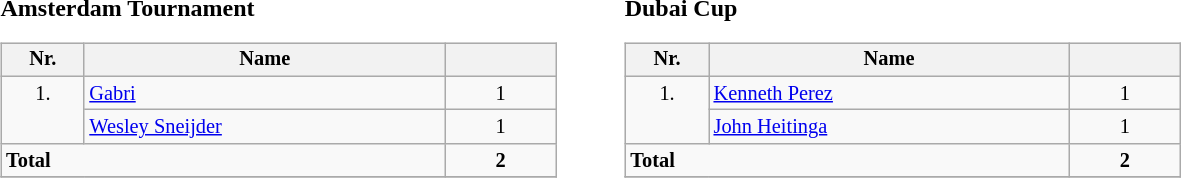<table width=66%>
<tr>
<td width=33% align=left valign=top><br><strong>Amsterdam Tournament</strong><table class="wikitable" style="width:90%; font-size:85%;">
<tr valign=top>
<th width=15% align=center>Nr.</th>
<th width=65% align=center>Name</th>
<th width=20% align=center></th>
</tr>
<tr valign=top>
<td rowspan=2 align=center>1.</td>
<td> <a href='#'>Gabri</a></td>
<td align=center>1</td>
</tr>
<tr valign=top>
<td> <a href='#'>Wesley Sneijder</a></td>
<td align=center>1</td>
</tr>
<tr valign=top>
<td colspan=2><strong>Total</strong></td>
<td align=center><strong>2</strong></td>
</tr>
<tr>
</tr>
</table>
</td>
<td width=33% align=left valign=top><br><strong>Dubai Cup</strong><table class="wikitable" style="width:90%; font-size:85%;">
<tr valign=top>
<th width=15% align=center>Nr.</th>
<th width=65% align=center>Name</th>
<th width=20% align=center></th>
</tr>
<tr valign=top>
<td rowspan=2 align=center>1.</td>
<td> <a href='#'>Kenneth Perez</a></td>
<td align=center>1</td>
</tr>
<tr valign=top>
<td> <a href='#'>John Heitinga</a></td>
<td align=center>1</td>
</tr>
<tr valign=top>
<td colspan=2><strong>Total</strong></td>
<td align=center><strong>2</strong></td>
</tr>
<tr>
</tr>
</table>
</td>
</tr>
</table>
